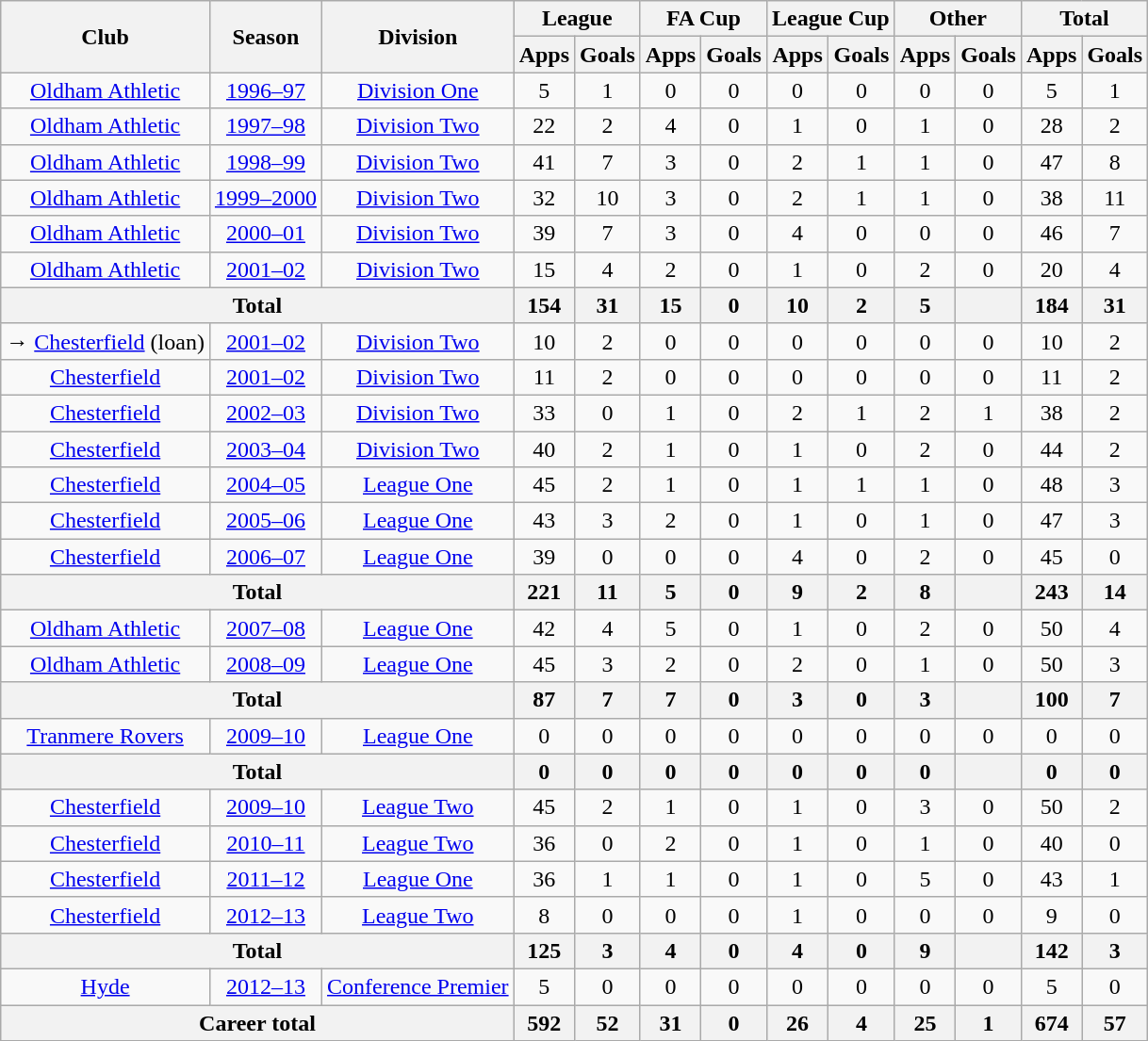<table class="wikitable" style="text-align:center;">
<tr>
<th rowspan="2">Club</th>
<th rowspan="2">Season</th>
<th rowspan="2">Division</th>
<th colspan="2">League</th>
<th colspan="2">FA Cup</th>
<th colspan="2">League Cup</th>
<th colspan="2">Other</th>
<th colspan="2">Total</th>
</tr>
<tr>
<th>Apps</th>
<th>Goals</th>
<th>Apps</th>
<th>Goals</th>
<th>Apps</th>
<th>Goals</th>
<th>Apps</th>
<th>Goals</th>
<th>Apps</th>
<th>Goals</th>
</tr>
<tr>
<td><a href='#'>Oldham Athletic</a></td>
<td><a href='#'>1996–97</a></td>
<td><a href='#'>Division One</a></td>
<td>5</td>
<td>1</td>
<td>0</td>
<td>0</td>
<td>0</td>
<td>0</td>
<td>0</td>
<td>0</td>
<td>5</td>
<td>1</td>
</tr>
<tr>
<td><a href='#'>Oldham Athletic</a></td>
<td><a href='#'>1997–98</a></td>
<td><a href='#'>Division Two</a></td>
<td>22</td>
<td>2</td>
<td>4</td>
<td>0</td>
<td>1</td>
<td>0</td>
<td>1</td>
<td>0</td>
<td>28</td>
<td>2</td>
</tr>
<tr>
<td><a href='#'>Oldham Athletic</a></td>
<td><a href='#'>1998–99</a></td>
<td><a href='#'>Division Two</a></td>
<td>41</td>
<td>7</td>
<td>3</td>
<td>0</td>
<td>2</td>
<td>1</td>
<td>1</td>
<td>0</td>
<td>47</td>
<td>8</td>
</tr>
<tr>
<td><a href='#'>Oldham Athletic</a></td>
<td><a href='#'>1999–2000</a></td>
<td><a href='#'>Division Two</a></td>
<td>32</td>
<td>10</td>
<td>3</td>
<td>0</td>
<td>2</td>
<td>1</td>
<td>1</td>
<td>0</td>
<td>38</td>
<td>11</td>
</tr>
<tr>
<td><a href='#'>Oldham Athletic</a></td>
<td><a href='#'>2000–01</a></td>
<td><a href='#'>Division Two</a></td>
<td>39</td>
<td>7</td>
<td>3</td>
<td>0</td>
<td>4</td>
<td>0</td>
<td>0</td>
<td>0</td>
<td>46</td>
<td>7</td>
</tr>
<tr>
<td><a href='#'>Oldham Athletic</a></td>
<td><a href='#'>2001–02</a></td>
<td><a href='#'>Division Two</a></td>
<td>15</td>
<td>4</td>
<td>2</td>
<td>0</td>
<td>1</td>
<td>0</td>
<td>2</td>
<td>0</td>
<td>20</td>
<td>4</td>
</tr>
<tr>
<th colspan="3">Total</th>
<th>154</th>
<th>31</th>
<th>15</th>
<th>0</th>
<th>10</th>
<th>2</th>
<th>5</th>
<th 0></th>
<th>184</th>
<th>31</th>
</tr>
<tr>
<td>→ <a href='#'>Chesterfield</a> (loan)</td>
<td><a href='#'>2001–02</a></td>
<td><a href='#'>Division Two</a></td>
<td>10</td>
<td>2</td>
<td>0</td>
<td>0</td>
<td>0</td>
<td>0</td>
<td>0</td>
<td>0</td>
<td>10</td>
<td>2</td>
</tr>
<tr>
<td><a href='#'>Chesterfield</a></td>
<td><a href='#'>2001–02</a></td>
<td><a href='#'>Division Two</a></td>
<td>11</td>
<td>2</td>
<td>0</td>
<td>0</td>
<td>0</td>
<td>0</td>
<td>0</td>
<td>0</td>
<td>11</td>
<td>2</td>
</tr>
<tr>
<td><a href='#'>Chesterfield</a></td>
<td><a href='#'>2002–03</a></td>
<td><a href='#'>Division Two</a></td>
<td>33</td>
<td>0</td>
<td>1</td>
<td>0</td>
<td>2</td>
<td>1</td>
<td>2</td>
<td>1</td>
<td>38</td>
<td>2</td>
</tr>
<tr>
<td><a href='#'>Chesterfield</a></td>
<td><a href='#'>2003–04</a></td>
<td><a href='#'>Division Two</a></td>
<td>40</td>
<td>2</td>
<td>1</td>
<td>0</td>
<td>1</td>
<td>0</td>
<td>2</td>
<td>0</td>
<td>44</td>
<td>2</td>
</tr>
<tr>
<td><a href='#'>Chesterfield</a></td>
<td><a href='#'>2004–05</a></td>
<td><a href='#'>League One</a></td>
<td>45</td>
<td>2</td>
<td>1</td>
<td>0</td>
<td>1</td>
<td>1</td>
<td>1</td>
<td>0</td>
<td>48</td>
<td>3</td>
</tr>
<tr>
<td><a href='#'>Chesterfield</a></td>
<td><a href='#'>2005–06</a></td>
<td><a href='#'>League One</a></td>
<td>43</td>
<td>3</td>
<td>2</td>
<td>0</td>
<td>1</td>
<td>0</td>
<td>1</td>
<td>0</td>
<td>47</td>
<td>3</td>
</tr>
<tr>
<td><a href='#'>Chesterfield</a></td>
<td><a href='#'>2006–07</a></td>
<td><a href='#'>League One</a></td>
<td>39</td>
<td>0</td>
<td>0</td>
<td>0</td>
<td>4</td>
<td>0</td>
<td>2</td>
<td>0</td>
<td>45</td>
<td>0</td>
</tr>
<tr>
<th colspan="3">Total</th>
<th>221</th>
<th>11</th>
<th>5</th>
<th>0</th>
<th>9</th>
<th>2</th>
<th>8</th>
<th 1></th>
<th>243</th>
<th>14</th>
</tr>
<tr>
<td><a href='#'>Oldham Athletic</a></td>
<td><a href='#'>2007–08</a></td>
<td><a href='#'>League One</a></td>
<td>42</td>
<td>4</td>
<td>5</td>
<td>0</td>
<td>1</td>
<td>0</td>
<td>2</td>
<td>0</td>
<td>50</td>
<td>4</td>
</tr>
<tr>
<td><a href='#'>Oldham Athletic</a></td>
<td><a href='#'>2008–09</a></td>
<td><a href='#'>League One</a></td>
<td>45</td>
<td>3</td>
<td>2</td>
<td>0</td>
<td>2</td>
<td>0</td>
<td>1</td>
<td>0</td>
<td>50</td>
<td>3</td>
</tr>
<tr>
<th colspan="3">Total</th>
<th>87</th>
<th>7</th>
<th>7</th>
<th>0</th>
<th>3</th>
<th>0</th>
<th>3</th>
<th 0></th>
<th>100</th>
<th>7</th>
</tr>
<tr>
<td><a href='#'>Tranmere Rovers</a></td>
<td><a href='#'>2009–10</a></td>
<td><a href='#'>League One</a></td>
<td>0</td>
<td>0</td>
<td>0</td>
<td>0</td>
<td>0</td>
<td>0</td>
<td>0</td>
<td>0</td>
<td>0</td>
<td>0</td>
</tr>
<tr>
<th colspan="3">Total</th>
<th>0</th>
<th>0</th>
<th>0</th>
<th>0</th>
<th>0</th>
<th>0</th>
<th>0</th>
<th 0></th>
<th>0</th>
<th>0</th>
</tr>
<tr>
<td><a href='#'>Chesterfield</a></td>
<td><a href='#'>2009–10</a></td>
<td><a href='#'>League Two</a></td>
<td>45</td>
<td>2</td>
<td>1</td>
<td>0</td>
<td>1</td>
<td>0</td>
<td>3</td>
<td>0</td>
<td>50</td>
<td>2</td>
</tr>
<tr>
<td><a href='#'>Chesterfield</a></td>
<td><a href='#'>2010–11</a></td>
<td><a href='#'>League Two</a></td>
<td>36</td>
<td>0</td>
<td>2</td>
<td>0</td>
<td>1</td>
<td>0</td>
<td>1</td>
<td>0</td>
<td>40</td>
<td>0</td>
</tr>
<tr>
<td><a href='#'>Chesterfield</a></td>
<td><a href='#'>2011–12</a></td>
<td><a href='#'>League One</a></td>
<td>36</td>
<td>1</td>
<td>1</td>
<td>0</td>
<td>1</td>
<td>0</td>
<td>5</td>
<td>0</td>
<td>43</td>
<td>1</td>
</tr>
<tr>
<td><a href='#'>Chesterfield</a></td>
<td><a href='#'>2012–13</a></td>
<td><a href='#'>League Two</a></td>
<td>8</td>
<td>0</td>
<td>0</td>
<td>0</td>
<td>1</td>
<td>0</td>
<td>0</td>
<td>0</td>
<td>9</td>
<td>0</td>
</tr>
<tr>
<th colspan="3">Total</th>
<th>125</th>
<th>3</th>
<th>4</th>
<th>0</th>
<th>4</th>
<th>0</th>
<th>9</th>
<th 0></th>
<th>142</th>
<th>3</th>
</tr>
<tr>
<td><a href='#'>Hyde</a></td>
<td><a href='#'>2012–13</a></td>
<td><a href='#'>Conference Premier</a></td>
<td>5</td>
<td>0</td>
<td>0</td>
<td>0</td>
<td>0</td>
<td>0</td>
<td>0</td>
<td>0</td>
<td>5</td>
<td>0</td>
</tr>
<tr>
<th colspan="3">Career total</th>
<th>592</th>
<th>52</th>
<th>31</th>
<th>0</th>
<th>26</th>
<th>4</th>
<th>25</th>
<th>1</th>
<th>674</th>
<th>57</th>
</tr>
</table>
